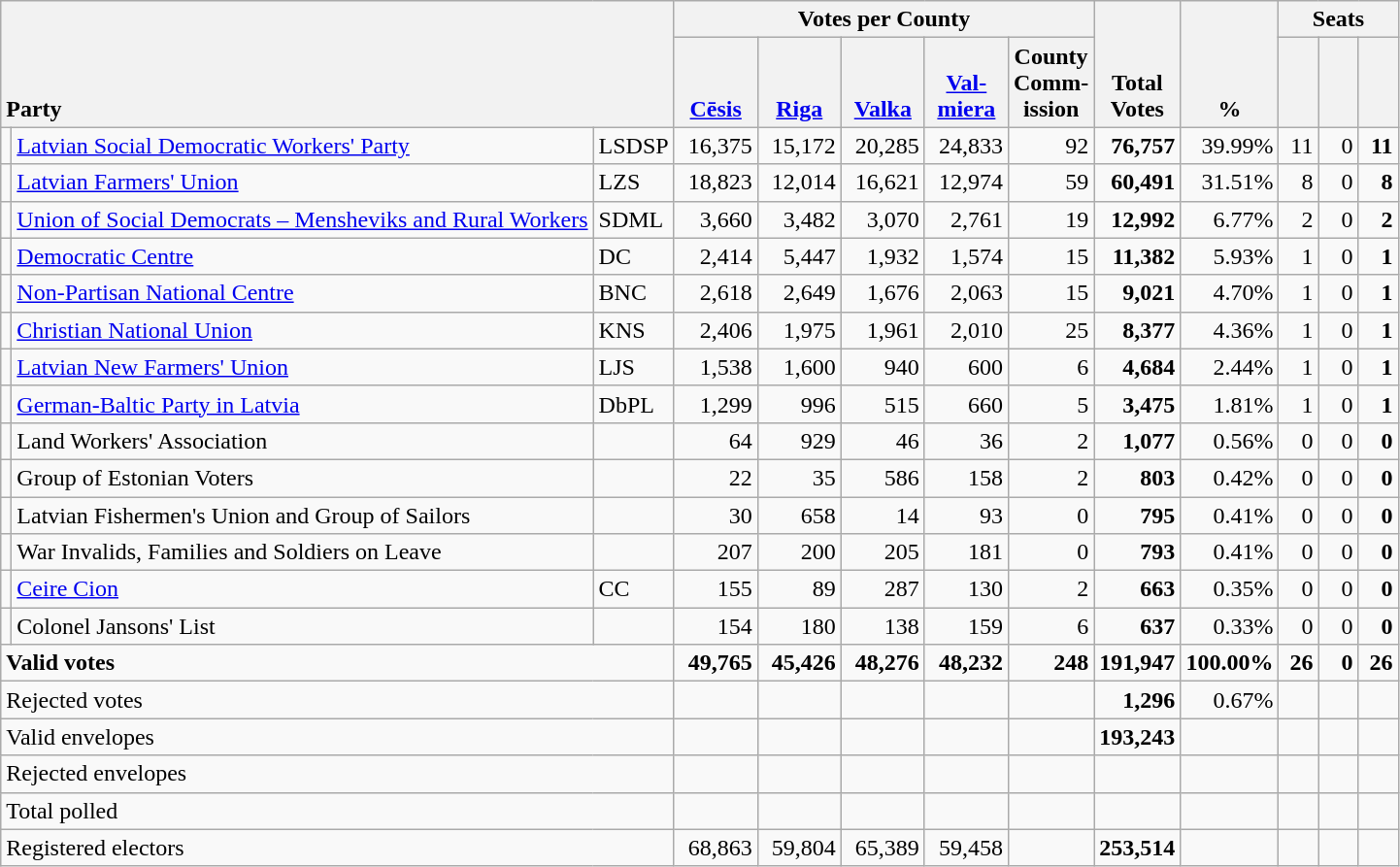<table class="wikitable" border="1" style="text-align:right;">
<tr>
<th style="text-align:left;" valign=bottom rowspan=2 colspan=3>Party</th>
<th colspan=5>Votes per County</th>
<th align=center valign=bottom rowspan=2 width="50">Total Votes</th>
<th align=center valign=bottom rowspan=2 width="50">%</th>
<th colspan=3>Seats</th>
</tr>
<tr>
<th align=center valign=bottom width="50"><a href='#'>Cēsis</a></th>
<th align=center valign=bottom width="50"><a href='#'>Riga</a></th>
<th align=center valign=bottom width="50"><a href='#'>Valka</a></th>
<th align=center valign=bottom width="50"><a href='#'>Val- miera</a></th>
<th align=center valign=bottom width="50">County Comm- ission</th>
<th align=center valign=bottom width="20"><small></small></th>
<th align=center valign=bottom width="20"><small><a href='#'></a></small></th>
<th align=center valign=bottom width="20"><small></small></th>
</tr>
<tr>
<td></td>
<td align=left style="white-space: nowrap;"><a href='#'>Latvian Social Democratic Workers' Party</a></td>
<td align=left>LSDSP</td>
<td>16,375</td>
<td>15,172</td>
<td>20,285</td>
<td>24,833</td>
<td>92</td>
<td><strong>76,757</strong></td>
<td>39.99%</td>
<td>11</td>
<td>0</td>
<td><strong>11</strong></td>
</tr>
<tr>
<td></td>
<td align=left><a href='#'>Latvian Farmers' Union</a></td>
<td align=left>LZS</td>
<td>18,823</td>
<td>12,014</td>
<td>16,621</td>
<td>12,974</td>
<td>59</td>
<td><strong>60,491</strong></td>
<td>31.51%</td>
<td>8</td>
<td>0</td>
<td><strong>8</strong></td>
</tr>
<tr>
<td></td>
<td align=left><a href='#'>Union of Social Democrats – Mensheviks and Rural Workers</a></td>
<td align=left>SDML</td>
<td>3,660</td>
<td>3,482</td>
<td>3,070</td>
<td>2,761</td>
<td>19</td>
<td><strong>12,992</strong></td>
<td>6.77%</td>
<td>2</td>
<td>0</td>
<td><strong>2</strong></td>
</tr>
<tr>
<td></td>
<td align=left><a href='#'>Democratic Centre</a></td>
<td align=left>DC</td>
<td>2,414</td>
<td>5,447</td>
<td>1,932</td>
<td>1,574</td>
<td>15</td>
<td><strong>11,382</strong></td>
<td>5.93%</td>
<td>1</td>
<td>0</td>
<td><strong>1</strong></td>
</tr>
<tr>
<td></td>
<td align=left><a href='#'>Non-Partisan National Centre</a></td>
<td align=left>BNC</td>
<td>2,618</td>
<td>2,649</td>
<td>1,676</td>
<td>2,063</td>
<td>15</td>
<td><strong>9,021</strong></td>
<td>4.70%</td>
<td>1</td>
<td>0</td>
<td><strong>1</strong></td>
</tr>
<tr>
<td></td>
<td align=left><a href='#'>Christian National Union</a></td>
<td align=left>KNS</td>
<td>2,406</td>
<td>1,975</td>
<td>1,961</td>
<td>2,010</td>
<td>25</td>
<td><strong>8,377</strong></td>
<td>4.36%</td>
<td>1</td>
<td>0</td>
<td><strong>1</strong></td>
</tr>
<tr>
<td></td>
<td align=left><a href='#'>Latvian New Farmers' Union</a></td>
<td align=left>LJS</td>
<td>1,538</td>
<td>1,600</td>
<td>940</td>
<td>600</td>
<td>6</td>
<td><strong>4,684</strong></td>
<td>2.44%</td>
<td>1</td>
<td>0</td>
<td><strong>1</strong></td>
</tr>
<tr>
<td></td>
<td align=left><a href='#'>German-Baltic Party in Latvia</a></td>
<td align=left>DbPL</td>
<td>1,299</td>
<td>996</td>
<td>515</td>
<td>660</td>
<td>5</td>
<td><strong>3,475</strong></td>
<td>1.81%</td>
<td>1</td>
<td>0</td>
<td><strong>1</strong></td>
</tr>
<tr>
<td></td>
<td align=left>Land Workers' Association</td>
<td align=left></td>
<td>64</td>
<td>929</td>
<td>46</td>
<td>36</td>
<td>2</td>
<td><strong>1,077</strong></td>
<td>0.56%</td>
<td>0</td>
<td>0</td>
<td><strong>0</strong></td>
</tr>
<tr>
<td></td>
<td align=left>Group of Estonian Voters</td>
<td align=left></td>
<td>22</td>
<td>35</td>
<td>586</td>
<td>158</td>
<td>2</td>
<td><strong>803</strong></td>
<td>0.42%</td>
<td>0</td>
<td>0</td>
<td><strong>0</strong></td>
</tr>
<tr>
<td></td>
<td align=left>Latvian Fishermen's Union and Group of Sailors</td>
<td align=left></td>
<td>30</td>
<td>658</td>
<td>14</td>
<td>93</td>
<td>0</td>
<td><strong>795</strong></td>
<td>0.41%</td>
<td>0</td>
<td>0</td>
<td><strong>0</strong></td>
</tr>
<tr>
<td></td>
<td align=left>War Invalids, Families and Soldiers on Leave</td>
<td align=left></td>
<td>207</td>
<td>200</td>
<td>205</td>
<td>181</td>
<td>0</td>
<td><strong>793</strong></td>
<td>0.41%</td>
<td>0</td>
<td>0</td>
<td><strong>0</strong></td>
</tr>
<tr>
<td></td>
<td align=left><a href='#'>Ceire Cion</a></td>
<td align=left>CC</td>
<td>155</td>
<td>89</td>
<td>287</td>
<td>130</td>
<td>2</td>
<td><strong>663</strong></td>
<td>0.35%</td>
<td>0</td>
<td>0</td>
<td><strong>0</strong></td>
</tr>
<tr>
<td></td>
<td align=left>Colonel Jansons' List</td>
<td align=left></td>
<td>154</td>
<td>180</td>
<td>138</td>
<td>159</td>
<td>6</td>
<td><strong>637</strong></td>
<td>0.33%</td>
<td>0</td>
<td>0</td>
<td><strong>0</strong></td>
</tr>
<tr style="font-weight:bold">
<td align=left colspan=3>Valid votes</td>
<td>49,765</td>
<td>45,426</td>
<td>48,276</td>
<td>48,232</td>
<td>248</td>
<td>191,947</td>
<td>100.00%</td>
<td>26</td>
<td>0</td>
<td>26</td>
</tr>
<tr>
<td align=left colspan=3>Rejected votes</td>
<td></td>
<td></td>
<td></td>
<td></td>
<td></td>
<td><strong>1,296</strong></td>
<td>0.67%</td>
<td></td>
<td></td>
<td></td>
</tr>
<tr>
<td align=left colspan=3>Valid envelopes</td>
<td></td>
<td></td>
<td></td>
<td></td>
<td></td>
<td><strong>193,243</strong></td>
<td></td>
<td></td>
<td></td>
<td></td>
</tr>
<tr>
<td align=left colspan=3>Rejected envelopes</td>
<td></td>
<td></td>
<td></td>
<td></td>
<td></td>
<td></td>
<td></td>
<td></td>
<td></td>
<td></td>
</tr>
<tr>
<td align=left colspan=3>Total polled</td>
<td></td>
<td></td>
<td></td>
<td></td>
<td></td>
<td></td>
<td></td>
<td></td>
<td></td>
<td></td>
</tr>
<tr>
<td align=left colspan=3>Registered electors</td>
<td>68,863</td>
<td>59,804</td>
<td>65,389</td>
<td>59,458</td>
<td></td>
<td><strong>253,514</strong></td>
<td></td>
<td></td>
<td></td>
<td></td>
</tr>
</table>
